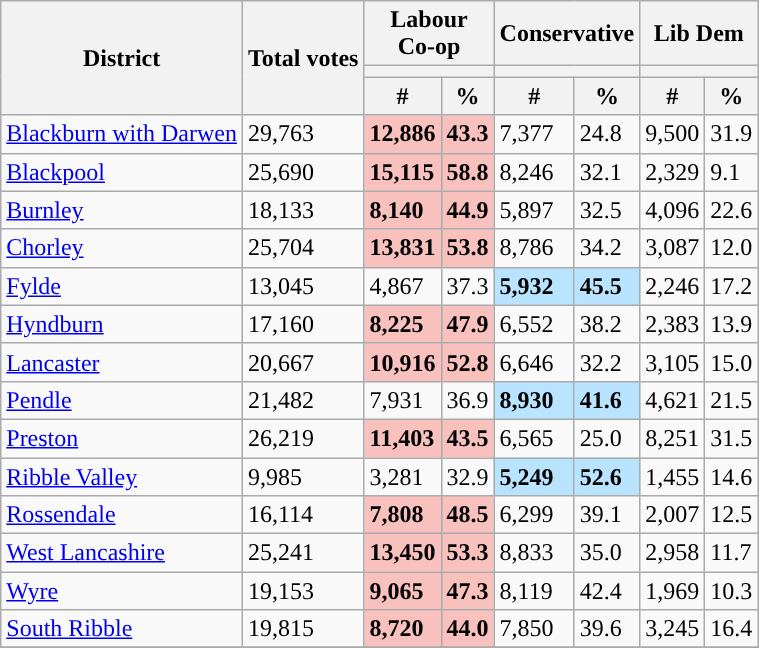<table class="wikitable sortable">
<tr>
<th rowspan=3>District</th>
<th rowspan=3>Total votes</th>
<th colspan="2">Labour<br>Co-op</th>
<th colspan="2">Conservative</th>
<th colspan="2">Lib Dem</th>
</tr>
<tr>
<th colspan="2" style="background:"></th>
<th colspan="2" style="background:"></th>
<th colspan="2" style="background:"></th>
</tr>
<tr>
<th>#</th>
<th>%</th>
<th>#</th>
<th>%</th>
<th>#</th>
<th>%</th>
</tr>
<tr>
<td><a href='#'>Blackburn with Darwen</a></td>
<td>29,763</td>
<td style="background:#F8C1BE;"><strong>12,886</strong></td>
<td style="background:#F8C1BE;"><strong>43.3</strong></td>
<td>7,377</td>
<td>24.8</td>
<td>9,500</td>
<td>31.9</td>
</tr>
<tr>
<td><a href='#'>Blackpool</a></td>
<td>25,690</td>
<td style="background:#F8C1BE;"><strong>15,115</strong></td>
<td style="background:#F8C1BE;"><strong>58.8</strong></td>
<td>8,246</td>
<td>32.1</td>
<td>2,329</td>
<td>9.1</td>
</tr>
<tr>
<td><a href='#'>Burnley</a></td>
<td>18,133</td>
<td style="background:#F8C1BE;"><strong>8,140</strong></td>
<td style="background:#F8C1BE;"><strong>44.9</strong></td>
<td>5,897</td>
<td>32.5</td>
<td>4,096</td>
<td>22.6</td>
</tr>
<tr>
<td><a href='#'>Chorley</a></td>
<td>25,704</td>
<td style="background:#F8C1BE;"><strong>13,831</strong></td>
<td style="background:#F8C1BE;"><strong>53.8</strong></td>
<td>8,786</td>
<td>34.2</td>
<td>3,087</td>
<td>12.0</td>
</tr>
<tr>
<td><a href='#'>Fylde</a></td>
<td>13,045</td>
<td>4,867</td>
<td>37.3</td>
<td style="background:#B9E4FF;"><strong>5,932</strong></td>
<td style="background:#B9E4FF;"><strong>45.5</strong></td>
<td>2,246</td>
<td>17.2</td>
</tr>
<tr>
<td><a href='#'>Hyndburn</a></td>
<td>17,160</td>
<td style="background:#F8C1BE;"><strong>8,225</strong></td>
<td style="background:#F8C1BE;"><strong>47.9</strong></td>
<td>6,552</td>
<td>38.2</td>
<td>2,383</td>
<td>13.9</td>
</tr>
<tr>
<td><a href='#'>Lancaster</a></td>
<td>20,667</td>
<td style="background:#F8C1BE;"><strong>10,916</strong></td>
<td style="background:#F8C1BE;"><strong>52.8</strong></td>
<td>6,646</td>
<td>32.2</td>
<td>3,105</td>
<td>15.0</td>
</tr>
<tr>
<td><a href='#'>Pendle</a></td>
<td>21,482</td>
<td>7,931</td>
<td>36.9</td>
<td style="background:#B9E4FF;"><strong>8,930</strong></td>
<td style="background:#B9E4FF;"><strong>41.6</strong></td>
<td>4,621</td>
<td>21.5</td>
</tr>
<tr>
<td><a href='#'>Preston</a></td>
<td>26,219</td>
<td style="background:#F8C1BE;"><strong>11,403</strong></td>
<td style="background:#F8C1BE;"><strong>43.5</strong></td>
<td>6,565</td>
<td>25.0</td>
<td>8,251</td>
<td>31.5</td>
</tr>
<tr>
<td><a href='#'>Ribble Valley</a></td>
<td>9,985</td>
<td>3,281</td>
<td>32.9</td>
<td style="background:#B9E4FF;"><strong>5,249</strong></td>
<td style="background:#B9E4FF;"><strong>52.6</strong></td>
<td>1,455</td>
<td>14.6</td>
</tr>
<tr>
<td><a href='#'>Rossendale</a></td>
<td>16,114</td>
<td style="background:#F8C1BE;"><strong>7,808</strong></td>
<td style="background:#F8C1BE;"><strong>48.5</strong></td>
<td>6,299</td>
<td>39.1</td>
<td>2,007</td>
<td>12.5</td>
</tr>
<tr>
<td><a href='#'>West Lancashire</a></td>
<td>25,241</td>
<td style="background:#F8C1BE;"><strong>13,450</strong></td>
<td style="background:#F8C1BE;"><strong>53.3</strong></td>
<td>8,833</td>
<td>35.0</td>
<td>2,958</td>
<td>11.7</td>
</tr>
<tr>
<td><a href='#'>Wyre</a></td>
<td>19,153</td>
<td style="background:#F8C1BE;"><strong>9,065</strong></td>
<td style="background:#F8C1BE;"><strong>47.3</strong></td>
<td>8,119</td>
<td>42.4</td>
<td>1,969</td>
<td>10.3</td>
</tr>
<tr>
<td><a href='#'>South Ribble</a></td>
<td>19,815</td>
<td style="background:#F8C1BE;"><strong>8,720</strong></td>
<td style="background:#F8C1BE;"><strong>44.0</strong></td>
<td>7,850</td>
<td>39.6</td>
<td>3,245</td>
<td>16.4</td>
</tr>
<tr>
</tr>
</table>
